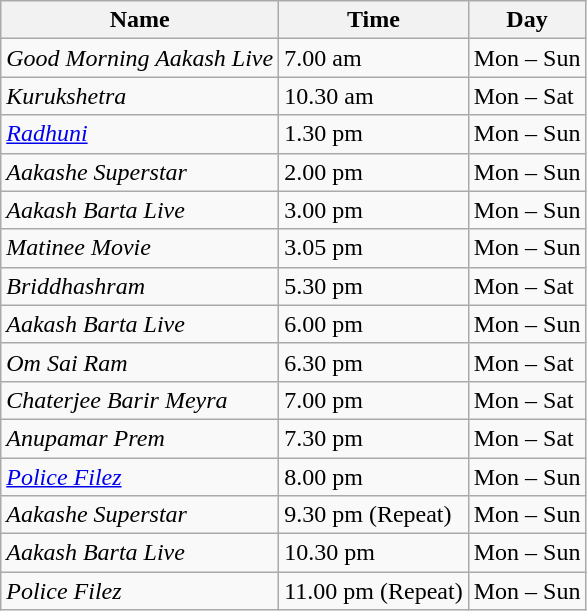<table class="wikitable sortable">
<tr>
<th>Name</th>
<th>Time</th>
<th>Day</th>
</tr>
<tr>
<td><em>Good Morning Aakash Live</em></td>
<td>7.00 am</td>
<td>Mon – Sun</td>
</tr>
<tr>
<td><em>Kurukshetra</em></td>
<td>10.30 am</td>
<td>Mon – Sat</td>
</tr>
<tr>
<td><em><a href='#'>Radhuni</a></em></td>
<td>1.30 pm</td>
<td>Mon – Sun</td>
</tr>
<tr>
<td><em>Aakashe Superstar</em></td>
<td>2.00 pm</td>
<td>Mon – Sun</td>
</tr>
<tr>
<td><em>Aakash Barta Live</em></td>
<td>3.00 pm</td>
<td>Mon – Sun</td>
</tr>
<tr>
<td><em>Matinee Movie</em></td>
<td>3.05 pm</td>
<td>Mon – Sun</td>
</tr>
<tr>
<td><em>Briddhashram</em></td>
<td>5.30 pm</td>
<td>Mon – Sat</td>
</tr>
<tr>
<td><em>Aakash Barta Live</em></td>
<td>6.00 pm</td>
<td>Mon – Sun</td>
</tr>
<tr>
<td><em>Om Sai Ram</em></td>
<td>6.30 pm</td>
<td>Mon – Sat</td>
</tr>
<tr>
<td><em>Chaterjee Barir Meyra</em></td>
<td>7.00 pm</td>
<td>Mon – Sat</td>
</tr>
<tr>
<td><em>Anupamar Prem</em></td>
<td>7.30 pm</td>
<td>Mon – Sat</td>
</tr>
<tr>
<td><em><a href='#'>Police Filez</a></em></td>
<td>8.00 pm</td>
<td>Mon – Sun</td>
</tr>
<tr>
<td><em>Aakashe Superstar</em></td>
<td>9.30 pm (Repeat)</td>
<td>Mon – Sun</td>
</tr>
<tr>
<td><em>Aakash Barta Live</em></td>
<td>10.30 pm</td>
<td>Mon – Sun</td>
</tr>
<tr>
<td><em>Police Filez</em></td>
<td>11.00 pm (Repeat)</td>
<td>Mon – Sun</td>
</tr>
</table>
